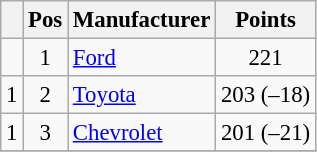<table class="wikitable" style="font-size: 95%">
<tr>
<th></th>
<th>Pos</th>
<th>Manufacturer</th>
<th>Points</th>
</tr>
<tr>
<td align="left"></td>
<td style="text-align:center;">1</td>
<td><a href='#'>Ford</a></td>
<td style="text-align:center;">221</td>
</tr>
<tr>
<td align="left"> 1</td>
<td style="text-align:center;">2</td>
<td><a href='#'>Toyota</a></td>
<td style="text-align:center;">203 (–18)</td>
</tr>
<tr>
<td align="left"> 1</td>
<td style="text-align:center;">3</td>
<td><a href='#'>Chevrolet</a></td>
<td style="text-align:center;">201 (–21)</td>
</tr>
<tr class="sortbottom">
</tr>
</table>
